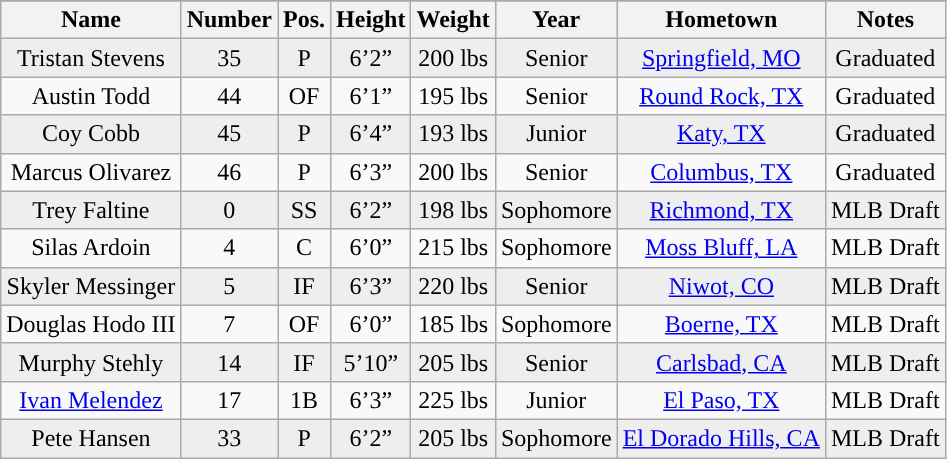<table class="wikitable sortable">
<tr>
</tr>
<tr>
<th style="text-align:center; ">Name</th>
<th style="text-align:center; ">Number</th>
<th style="text-align:center; ">Pos.</th>
<th style="text-align:center; ">Height</th>
<th style="text-align:center; ">Weight</th>
<th style="text-align:center; ">Year</th>
<th style="text-align:center; ">Hometown</th>
<th style="text-align:center; ">Notes</th>
</tr>
<tr align="center"style="background:#eeeeee;">
<td>Tristan Stevens</td>
<td>35</td>
<td>P</td>
<td>6’2”</td>
<td>200 lbs</td>
<td> Senior</td>
<td><a href='#'>Springfield, MO</a></td>
<td>Graduated</td>
</tr>
<tr align="center">
<td>Austin Todd</td>
<td>44</td>
<td>OF</td>
<td>6’1”</td>
<td>195 lbs</td>
<td> Senior</td>
<td><a href='#'>Round Rock, TX</a></td>
<td>Graduated</td>
</tr>
<tr align="center"style="background:#eeeeee;">
<td>Coy Cobb</td>
<td>45</td>
<td>P</td>
<td>6’4”</td>
<td>193 lbs</td>
<td> Junior</td>
<td><a href='#'>Katy, TX</a></td>
<td>Graduated</td>
</tr>
<tr align="center">
<td>Marcus Olivarez</td>
<td>46</td>
<td>P</td>
<td>6’3”</td>
<td>200 lbs</td>
<td>Senior</td>
<td><a href='#'>Columbus, TX</a></td>
<td>Graduated</td>
</tr>
<tr align="center"style="background:#eeeeee;">
<td>Trey Faltine</td>
<td>0</td>
<td>SS</td>
<td>6’2”</td>
<td>198 lbs</td>
<td> Sophomore</td>
<td><a href='#'>Richmond, TX</a></td>
<td>MLB Draft</td>
</tr>
<tr align="center">
<td>Silas Ardoin</td>
<td>4</td>
<td>C</td>
<td>6’0”</td>
<td>215 lbs</td>
<td> Sophomore</td>
<td><a href='#'>Moss Bluff, LA</a></td>
<td>MLB Draft</td>
</tr>
<tr align="center" style="background:#eeeeee;">
<td>Skyler Messinger</td>
<td>5</td>
<td>IF</td>
<td>6’3”</td>
<td>220 lbs</td>
<td> Senior</td>
<td><a href='#'>Niwot, CO</a></td>
<td>MLB Draft</td>
</tr>
<tr align="center">
<td>Douglas Hodo III</td>
<td>7</td>
<td>OF</td>
<td>6’0”</td>
<td>185 lbs</td>
<td> Sophomore</td>
<td><a href='#'>Boerne, TX</a></td>
<td>MLB Draft</td>
</tr>
<tr align="center"style="background:#eeeeee;">
<td>Murphy Stehly</td>
<td>14</td>
<td>IF</td>
<td>5’10”</td>
<td>205 lbs</td>
<td> Senior</td>
<td><a href='#'>Carlsbad, CA</a></td>
<td>MLB Draft</td>
</tr>
<tr align="center">
<td><a href='#'>Ivan Melendez</a></td>
<td>17</td>
<td>1B</td>
<td>6’3”</td>
<td>225 lbs</td>
<td> Junior</td>
<td><a href='#'>El Paso, TX</a></td>
<td>MLB Draft</td>
</tr>
<tr align="center"style="background:#eeeeee;">
<td>Pete Hansen</td>
<td>33</td>
<td>P</td>
<td>6’2”</td>
<td>205 lbs</td>
<td> Sophomore</td>
<td><a href='#'>El Dorado Hills, CA</a></td>
<td>MLB Draft</td>
</tr>
</table>
